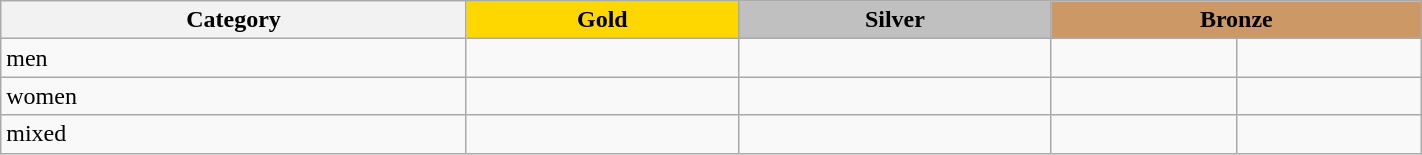<table class=wikitable  width=75%>
<tr>
<th>Category</th>
<th style="background: gold">Gold</th>
<th style="background: silver">Silver</th>
<th style="background: #cc9966" colspan=2>Bronze</th>
</tr>
<tr>
<td>men</td>
<td><br></td>
<td><br></td>
<td><br></td>
<td><br></td>
</tr>
<tr>
<td>women</td>
<td><br></td>
<td><br></td>
<td><br></td>
<td><br></td>
</tr>
<tr>
<td>mixed</td>
<td><br></td>
<td><br></td>
<td><br></td>
<td><br></td>
</tr>
</table>
